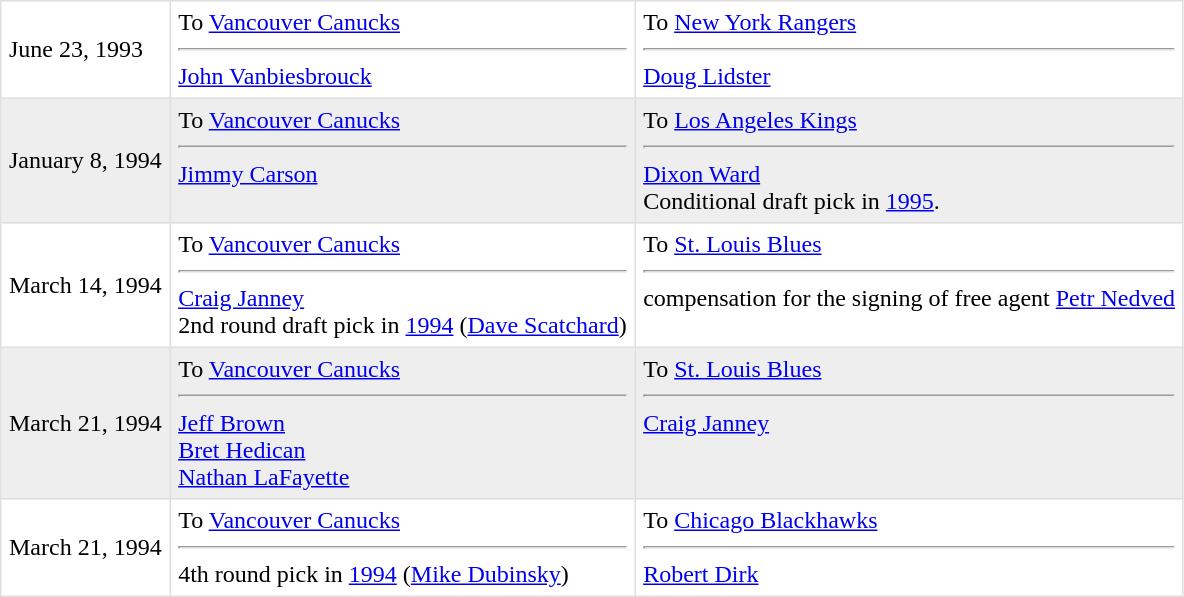<table border=1 style="border-collapse:collapse" bordercolor="#DFDFDF"  cellpadding="5">
<tr>
<td>June 23, 1993</td>
<td valign="top">To <a href='#'>Vancouver Canucks</a> <hr> <a href='#'>John Vanbiesbrouck</a></td>
<td valign="top">To <a href='#'>New York Rangers</a> <hr> <a href='#'>Doug Lidster</a></td>
</tr>
<tr bgcolor="#eeeeee">
<td>January 8, 1994</td>
<td valign="top">To <a href='#'>Vancouver Canucks</a> <hr> <a href='#'>Jimmy Carson</a></td>
<td valign="top">To <a href='#'>Los Angeles Kings</a> <hr> <a href='#'>Dixon Ward</a><br>Conditional draft pick in <a href='#'>1995</a>.</td>
</tr>
<tr>
<td>March 14, 1994</td>
<td valign="top">To <a href='#'>Vancouver Canucks</a> <hr> <a href='#'>Craig Janney</a><br>2nd round draft pick in <a href='#'>1994</a> (<a href='#'>Dave Scatchard</a>)</td>
<td valign="top">To <a href='#'>St. Louis Blues</a> <hr> compensation for the signing of free agent <a href='#'>Petr Nedved</a></td>
</tr>
<tr bgcolor="#eeeeee">
<td>March 21, 1994</td>
<td valign="top">To  <a href='#'>Vancouver Canucks</a> <hr> <a href='#'>Jeff Brown</a><br><a href='#'>Bret Hedican</a><br><a href='#'>Nathan LaFayette</a></td>
<td valign="top">To  <a href='#'>St. Louis Blues</a> <hr> <a href='#'>Craig Janney</a></td>
</tr>
<tr>
<td>March 21, 1994</td>
<td valign="top">To <a href='#'>Vancouver Canucks</a> <hr> 4th round pick in <a href='#'>1994</a> (<a href='#'>Mike Dubinsky</a>)</td>
<td valign="top">To  <a href='#'>Chicago Blackhawks</a> <hr> <a href='#'>Robert Dirk</a></td>
</tr>
</table>
